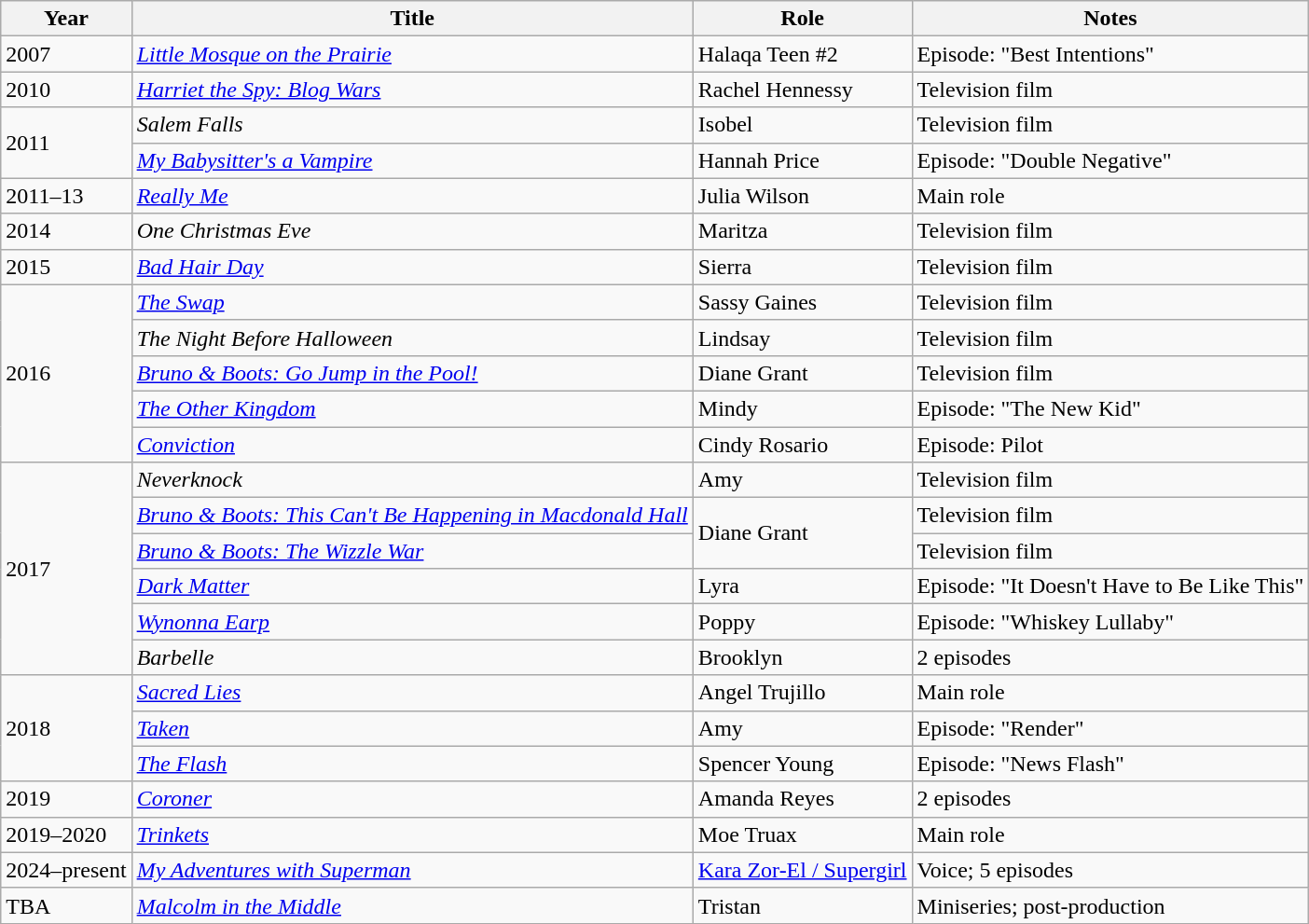<table class="wikitable sortable">
<tr>
<th>Year</th>
<th>Title</th>
<th>Role</th>
<th class="unsortable">Notes</th>
</tr>
<tr>
<td>2007</td>
<td><em><a href='#'>Little Mosque on the Prairie</a></em></td>
<td>Halaqa Teen #2</td>
<td>Episode: "Best Intentions"</td>
</tr>
<tr>
<td>2010</td>
<td><em><a href='#'>Harriet the Spy: Blog Wars</a></em></td>
<td>Rachel Hennessy</td>
<td>Television film</td>
</tr>
<tr>
<td rowspan=2>2011</td>
<td><em>Salem Falls</em></td>
<td>Isobel</td>
<td>Television film</td>
</tr>
<tr>
<td><em><a href='#'>My Babysitter's a Vampire</a></em></td>
<td>Hannah Price</td>
<td>Episode: "Double Negative"</td>
</tr>
<tr>
<td>2011–13</td>
<td><em><a href='#'>Really Me</a></em></td>
<td>Julia Wilson</td>
<td>Main role</td>
</tr>
<tr>
<td>2014</td>
<td><em>One Christmas Eve</em></td>
<td>Maritza</td>
<td>Television film</td>
</tr>
<tr>
<td>2015</td>
<td><em><a href='#'>Bad Hair Day</a></em></td>
<td>Sierra</td>
<td>Television film</td>
</tr>
<tr>
<td rowspan=5>2016</td>
<td><em><a href='#'>The Swap</a></em></td>
<td>Sassy Gaines</td>
<td>Television film</td>
</tr>
<tr>
<td><em>The Night Before Halloween</em></td>
<td>Lindsay</td>
<td>Television film</td>
</tr>
<tr>
<td><em><a href='#'>Bruno & Boots: Go Jump in the Pool!</a></em></td>
<td>Diane Grant</td>
<td>Television film</td>
</tr>
<tr>
<td><em><a href='#'>The Other Kingdom</a></em></td>
<td>Mindy</td>
<td>Episode: "The New Kid"</td>
</tr>
<tr>
<td><em><a href='#'>Conviction</a></em></td>
<td>Cindy Rosario</td>
<td>Episode: Pilot</td>
</tr>
<tr>
<td rowspan=6>2017</td>
<td><em>Neverknock</em></td>
<td>Amy</td>
<td>Television film</td>
</tr>
<tr>
<td><em><a href='#'>Bruno & Boots: This Can't Be Happening in Macdonald Hall</a></em></td>
<td rowspan=2>Diane Grant</td>
<td>Television film</td>
</tr>
<tr>
<td><em><a href='#'>Bruno & Boots: The Wizzle War</a></em></td>
<td>Television film</td>
</tr>
<tr>
<td><em><a href='#'>Dark Matter</a></em></td>
<td>Lyra</td>
<td>Episode: "It Doesn't Have to Be Like This"</td>
</tr>
<tr>
<td><em><a href='#'>Wynonna Earp</a></em></td>
<td>Poppy</td>
<td>Episode: "Whiskey Lullaby"</td>
</tr>
<tr>
<td><em>Barbelle</em></td>
<td>Brooklyn</td>
<td>2 episodes</td>
</tr>
<tr>
<td rowspan=3>2018</td>
<td><em><a href='#'>Sacred Lies</a></em></td>
<td>Angel Trujillo</td>
<td>Main role</td>
</tr>
<tr>
<td><em><a href='#'>Taken</a></em></td>
<td>Amy</td>
<td>Episode: "Render"</td>
</tr>
<tr>
<td><em><a href='#'>The Flash</a></em></td>
<td>Spencer Young</td>
<td>Episode: "News Flash"</td>
</tr>
<tr>
<td>2019</td>
<td><em><a href='#'>Coroner</a></em></td>
<td>Amanda Reyes</td>
<td>2 episodes</td>
</tr>
<tr>
<td>2019–2020</td>
<td><em><a href='#'>Trinkets</a></em></td>
<td>Moe Truax</td>
<td>Main role</td>
</tr>
<tr>
<td>2024–present</td>
<td><em><a href='#'>My Adventures with Superman</a></em></td>
<td><a href='#'>Kara Zor-El / Supergirl</a></td>
<td>Voice; 5 episodes</td>
</tr>
<tr>
<td>TBA</td>
<td><em><a href='#'>Malcolm in the Middle</a></em></td>
<td>Tristan</td>
<td>Miniseries; post-production</td>
</tr>
</table>
